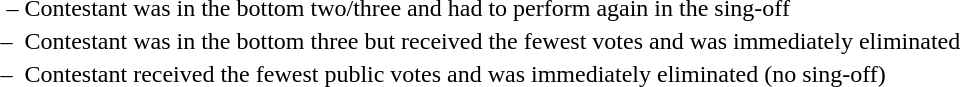<table>
<tr>
<td> –</td>
<td>Contestant was in the bottom two/three and had to perform again in the sing-off</td>
</tr>
<tr>
<td> –</td>
<td>Contestant was in the bottom three but received the fewest votes and was immediately eliminated</td>
</tr>
<tr>
<td> –</td>
<td>Contestant received the fewest public votes and was immediately eliminated (no sing-off)</td>
</tr>
</table>
